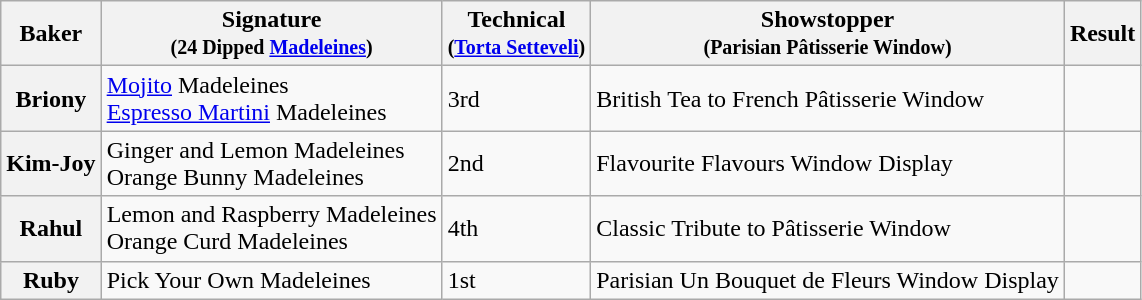<table class="wikitable sortable col3center sticky-header">
<tr>
<th scope="col">Baker</th>
<th scope="col" class="unsortable">Signature<br><small>(24 Dipped <a href='#'>Madeleines</a>)</small></th>
<th scope="col">Technical<br><small>(<a href='#'>Torta Setteveli</a>)</small></th>
<th scope="col" class="unsortable">Showstopper<br><small>(Parisian Pâtisserie Window)</small></th>
<th scope="col">Result</th>
</tr>
<tr>
<th scope="row">Briony</th>
<td><a href='#'>Mojito</a> Madeleines<br><a href='#'>Espresso Martini</a> Madeleines</td>
<td>3rd</td>
<td>British Tea to French Pâtisserie Window</td>
<td></td>
</tr>
<tr>
<th scope="row">Kim-Joy</th>
<td>Ginger and Lemon Madeleines<br>Orange Bunny Madeleines</td>
<td>2nd</td>
<td>Flavourite Flavours Window Display</td>
<td></td>
</tr>
<tr>
<th scope="row">Rahul</th>
<td>Lemon and Raspberry Madeleines<br>Orange Curd Madeleines</td>
<td>4th</td>
<td>Classic Tribute to Pâtisserie Window</td>
<td></td>
</tr>
<tr>
<th scope="row">Ruby</th>
<td>Pick Your Own Madeleines</td>
<td>1st</td>
<td>Parisian Un Bouquet de Fleurs Window Display</td>
<td></td>
</tr>
</table>
